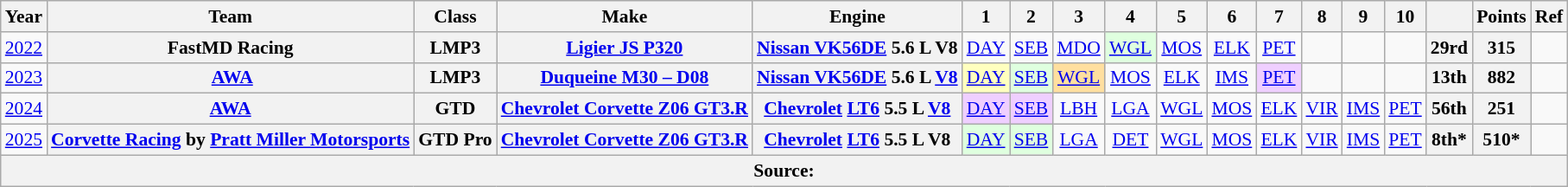<table class="wikitable" style="text-align:center; font-size:90%">
<tr>
<th>Year</th>
<th>Team</th>
<th>Class</th>
<th>Make</th>
<th>Engine</th>
<th>1</th>
<th>2</th>
<th>3</th>
<th>4</th>
<th>5</th>
<th>6</th>
<th>7</th>
<th>8</th>
<th>9</th>
<th>10</th>
<th></th>
<th>Points</th>
<th>Ref</th>
</tr>
<tr>
<td><a href='#'>2022</a></td>
<th>FastMD Racing</th>
<th>LMP3</th>
<th><a href='#'>Ligier JS P320</a></th>
<th><a href='#'>Nissan VK56DE</a> 5.6 L V8</th>
<td><a href='#'>DAY</a></td>
<td><a href='#'>SEB</a></td>
<td><a href='#'>MDO</a></td>
<td style="background:#dfffdf;"><a href='#'>WGL</a><br></td>
<td><a href='#'>MOS</a><br></td>
<td><a href='#'>ELK</a><br></td>
<td><a href='#'>PET</a><br></td>
<td></td>
<td></td>
<td></td>
<th>29rd</th>
<th>315</th>
<td></td>
</tr>
<tr>
<td><a href='#'>2023</a></td>
<th> <a href='#'>AWA</a></th>
<th>LMP3</th>
<th><a href='#'>Duqueine M30 – D08</a></th>
<th><a href='#'>Nissan VK56DE</a> 5.6 L <a href='#'>V8</a></th>
<td style="background:#FFFFBF;"><a href='#'>DAY</a><br></td>
<td style="background:#dfffdf;"><a href='#'>SEB</a><br></td>
<td style="background:#ffdf9f;"><a href='#'>WGL</a><br></td>
<td><a href='#'>MOS</a><br></td>
<td><a href='#'>ELK</a><br></td>
<td><a href='#'>IMS</a><br></td>
<td style="background:#EFCFFF;"><a href='#'>PET</a><br></td>
<td></td>
<td></td>
<td></td>
<th>13th</th>
<th>882</th>
<td></td>
</tr>
<tr>
<td><a href='#'>2024</a></td>
<th><a href='#'>AWA</a></th>
<th>GTD</th>
<th><a href='#'>Chevrolet Corvette Z06 GT3.R</a></th>
<th><a href='#'>Chevrolet</a> <a href='#'>LT6</a> 5.5 L <a href='#'>V8</a></th>
<td style="background:#efcfff;"><a href='#'>DAY</a><br></td>
<td style="background:#efcfff;"><a href='#'>SEB</a><br></td>
<td><a href='#'>LBH</a></td>
<td><a href='#'>LGA</a></td>
<td><a href='#'>WGL</a></td>
<td><a href='#'>MOS</a></td>
<td><a href='#'>ELK</a></td>
<td><a href='#'>VIR</a></td>
<td><a href='#'>IMS</a></td>
<td><a href='#'>PET</a></td>
<th>56th</th>
<th>251</th>
<td></td>
</tr>
<tr>
<td><a href='#'>2025</a></td>
<th><a href='#'>Corvette Racing</a> by <a href='#'>Pratt Miller Motorsports</a></th>
<th>GTD Pro</th>
<th><a href='#'>Chevrolet Corvette Z06 GT3.R</a></th>
<th><a href='#'>Chevrolet</a> <a href='#'>LT6</a> 5.5 L V8</th>
<td style="background:#DFFFDF;"><a href='#'>DAY</a><br></td>
<td style="background:#DFFFDF;"><a href='#'>SEB</a><br></td>
<td><a href='#'>LGA</a></td>
<td><a href='#'>DET</a></td>
<td><a href='#'>WGL</a></td>
<td><a href='#'>MOS</a></td>
<td><a href='#'>ELK</a></td>
<td><a href='#'>VIR</a></td>
<td><a href='#'>IMS</a></td>
<td><a href='#'>PET</a></td>
<th>8th*</th>
<th>510*</th>
</tr>
<tr>
<th colspan="18">Source:</th>
</tr>
</table>
